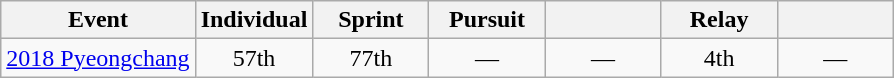<table class="wikitable" style="text-align: center;">
<tr ">
<th>Event</th>
<th style="width:70px;">Individual</th>
<th style="width:70px;">Sprint</th>
<th style="width:70px;">Pursuit</th>
<th style="width:70px;"></th>
<th style="width:70px;">Relay</th>
<th style="width:70px;"></th>
</tr>
<tr>
<td align=left> <a href='#'>2018 Pyeongchang</a></td>
<td>57th</td>
<td>77th</td>
<td>—</td>
<td>—</td>
<td>4th</td>
<td>—</td>
</tr>
</table>
